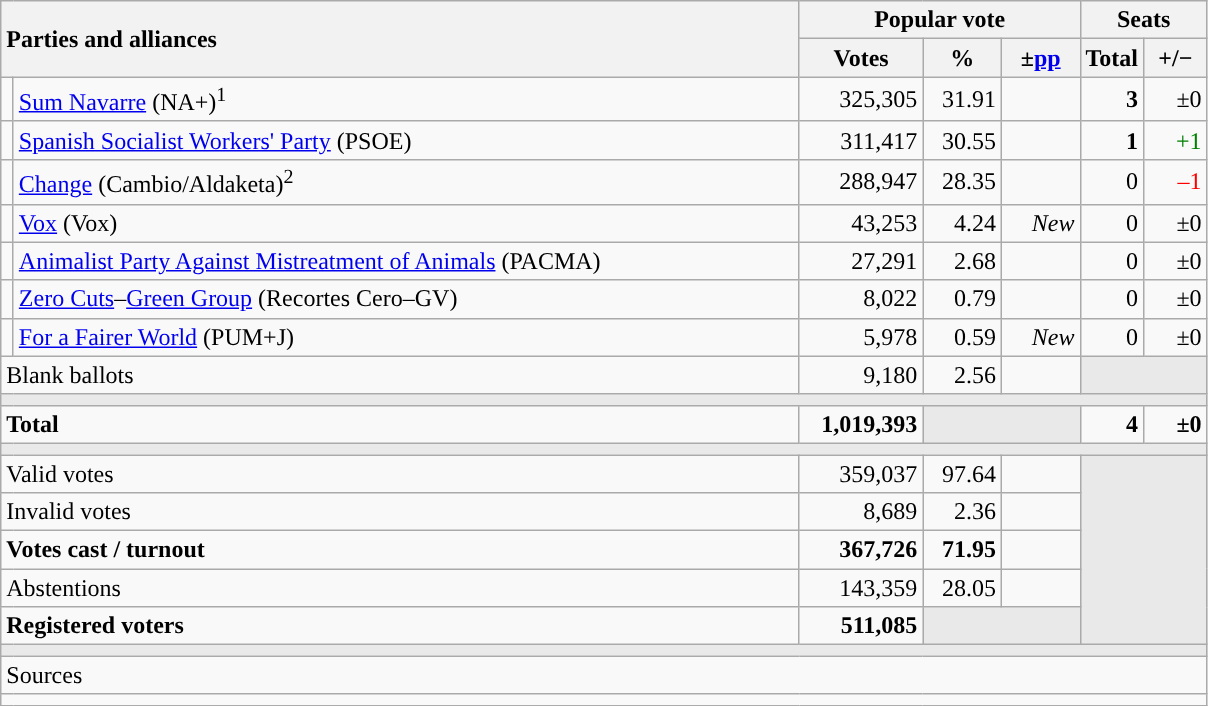<table class="wikitable" style="text-align:right;">
<tr>
<th style="text-align:left;" rowspan="2" colspan="2" width="525">Parties and alliances</th>
<th colspan="3">Popular vote</th>
<th colspan="2">Seats</th>
</tr>
<tr>
<th width="75">Votes</th>
<th width="45">%</th>
<th width="45">±<a href='#'>pp</a></th>
<th width="35">Total</th>
<th width="35">+/−</th>
</tr>
<tr>
<td width="1" style="color:inherit;background:"></td>
<td align="left"><a href='#'>Sum Navarre</a> (NA+)<sup>1</sup></td>
<td>325,305</td>
<td>31.91</td>
<td></td>
<td><strong>3</strong></td>
<td>±0</td>
</tr>
<tr>
<td style="color:inherit;background:"></td>
<td align="left"><a href='#'>Spanish Socialist Workers' Party</a> (PSOE)</td>
<td>311,417</td>
<td>30.55</td>
<td></td>
<td><strong>1</strong></td>
<td style="color:green;">+1</td>
</tr>
<tr>
<td style="color:inherit;background:"></td>
<td align="left"><a href='#'>Change</a> (Cambio/Aldaketa)<sup>2</sup></td>
<td>288,947</td>
<td>28.35</td>
<td></td>
<td>0</td>
<td style="color:red;">–1</td>
</tr>
<tr>
<td style="color:inherit;background:"></td>
<td align="left"><a href='#'>Vox</a> (Vox)</td>
<td>43,253</td>
<td>4.24</td>
<td><em>New</em></td>
<td>0</td>
<td>±0</td>
</tr>
<tr>
<td style="color:inherit;background:"></td>
<td align="left"><a href='#'>Animalist Party Against Mistreatment of Animals</a> (PACMA)</td>
<td>27,291</td>
<td>2.68</td>
<td></td>
<td>0</td>
<td>±0</td>
</tr>
<tr>
<td style="color:inherit;background:"></td>
<td align="left"><a href='#'>Zero Cuts</a>–<a href='#'>Green Group</a> (Recortes Cero–GV)</td>
<td>8,022</td>
<td>0.79</td>
<td></td>
<td>0</td>
<td>±0</td>
</tr>
<tr>
<td style="color:inherit;background:"></td>
<td align="left"><a href='#'>For a Fairer World</a> (PUM+J)</td>
<td>5,978</td>
<td>0.59</td>
<td><em>New</em></td>
<td>0</td>
<td>±0</td>
</tr>
<tr>
<td align="left" colspan="2">Blank ballots</td>
<td>9,180</td>
<td>2.56</td>
<td></td>
<td bgcolor="#E9E9E9" colspan="2"></td>
</tr>
<tr>
<td colspan="7" bgcolor="#E9E9E9"></td>
</tr>
<tr style="font-weight:bold;">
<td align="left" colspan="2">Total</td>
<td>1,019,393</td>
<td bgcolor="#E9E9E9" colspan="2"></td>
<td>4</td>
<td>±0</td>
</tr>
<tr>
<td colspan="7" bgcolor="#E9E9E9"></td>
</tr>
<tr>
<td align="left" colspan="2">Valid votes</td>
<td>359,037</td>
<td>97.64</td>
<td></td>
<td bgcolor="#E9E9E9" colspan="2" rowspan="5"></td>
</tr>
<tr>
<td align="left" colspan="2">Invalid votes</td>
<td>8,689</td>
<td>2.36</td>
<td></td>
</tr>
<tr style="font-weight:bold;">
<td align="left" colspan="2">Votes cast / turnout</td>
<td>367,726</td>
<td>71.95</td>
<td></td>
</tr>
<tr>
<td align="left" colspan="2">Abstentions</td>
<td>143,359</td>
<td>28.05</td>
<td></td>
</tr>
<tr style="font-weight:bold;">
<td align="left" colspan="2">Registered voters</td>
<td>511,085</td>
<td bgcolor="#E9E9E9" colspan="2"></td>
</tr>
<tr>
<td colspan="7" bgcolor="#E9E9E9"></td>
</tr>
<tr>
<td align="left" colspan="7">Sources</td>
</tr>
<tr>
<td colspan="7" style="text-align:left; max-width:790px;"></td>
</tr>
</table>
